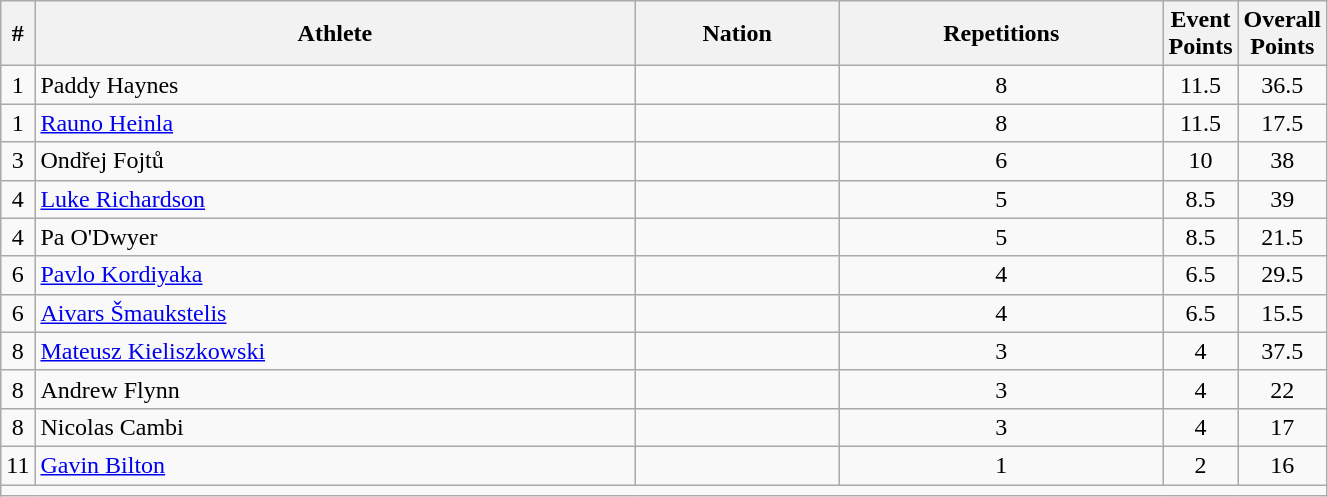<table class="wikitable sortable" style="text-align:center;width: 70%;">
<tr>
<th scope="col" style="width: 10px;">#</th>
<th scope="col">Athlete</th>
<th scope="col">Nation</th>
<th scope="col">Repetitions</th>
<th scope="col" style="width: 10px;">Event Points</th>
<th scope="col" style="width: 10px;">Overall Points</th>
</tr>
<tr>
<td>1</td>
<td align=left>Paddy Haynes</td>
<td align=left></td>
<td>8</td>
<td>11.5</td>
<td>36.5</td>
</tr>
<tr>
<td>1</td>
<td align=left><a href='#'>Rauno Heinla</a></td>
<td align=left></td>
<td>8</td>
<td>11.5</td>
<td>17.5</td>
</tr>
<tr>
<td>3</td>
<td align=left>Ondřej Fojtů</td>
<td align=left></td>
<td>6</td>
<td>10</td>
<td>38</td>
</tr>
<tr>
<td>4</td>
<td align=left><a href='#'>Luke Richardson</a></td>
<td align=left></td>
<td>5</td>
<td>8.5</td>
<td>39</td>
</tr>
<tr>
<td>4</td>
<td align=left>Pa O'Dwyer</td>
<td align=left></td>
<td>5</td>
<td>8.5</td>
<td>21.5</td>
</tr>
<tr>
<td>6</td>
<td align=left><a href='#'>Pavlo Kordiyaka</a></td>
<td align=left></td>
<td>4</td>
<td>6.5</td>
<td>29.5</td>
</tr>
<tr>
<td>6</td>
<td align=left><a href='#'>Aivars Šmaukstelis</a></td>
<td align=left></td>
<td>4</td>
<td>6.5</td>
<td>15.5</td>
</tr>
<tr>
<td>8</td>
<td align=left><a href='#'>Mateusz Kieliszkowski</a></td>
<td align=left></td>
<td>3</td>
<td>4</td>
<td>37.5</td>
</tr>
<tr>
<td>8</td>
<td align=left>Andrew Flynn</td>
<td align=left></td>
<td>3</td>
<td>4</td>
<td>22</td>
</tr>
<tr>
<td>8</td>
<td align=left>Nicolas Cambi</td>
<td align=left></td>
<td>3</td>
<td>4</td>
<td>17</td>
</tr>
<tr>
<td>11</td>
<td align=left><a href='#'>Gavin Bilton</a></td>
<td align=left></td>
<td>1</td>
<td>2</td>
<td>16</td>
</tr>
<tr class="sortbottom">
<td colspan="6"></td>
</tr>
</table>
